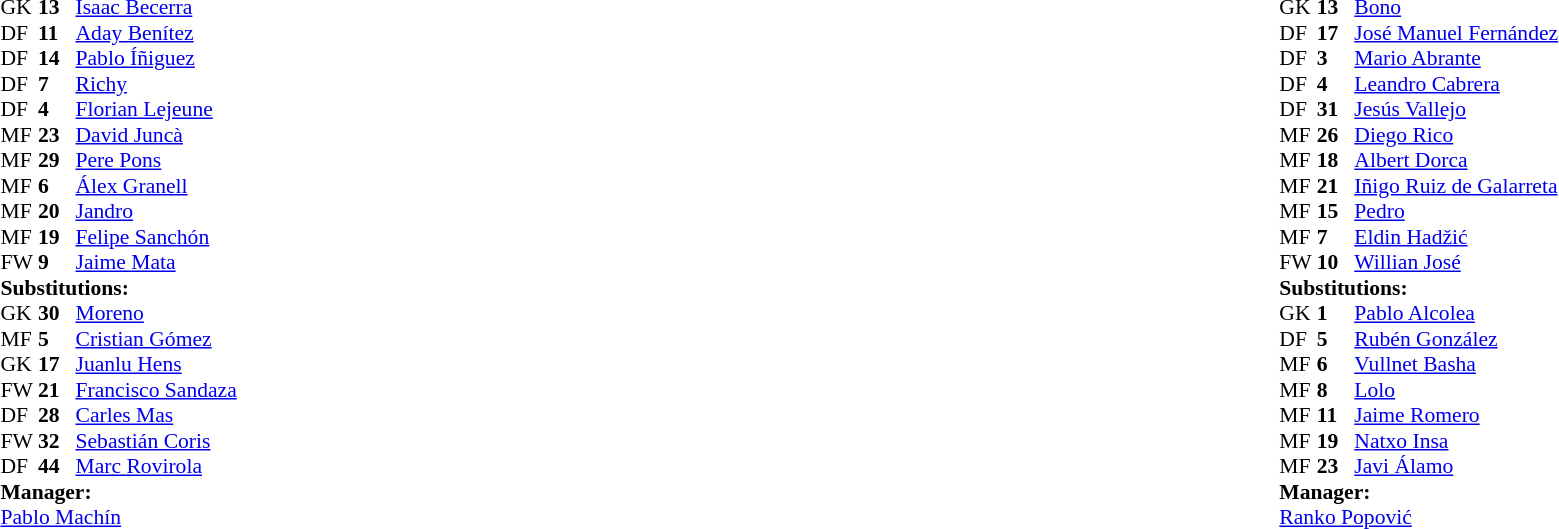<table width="100%">
<tr>
<td valign="top" width="50%"><br><table style="font-size: 90%" cellspacing="0" cellpadding="0">
<tr>
<th width="25"></th>
<th width="25"></th>
</tr>
<tr>
<td>GK</td>
<td><strong>13</strong></td>
<td> <a href='#'>Isaac Becerra</a></td>
</tr>
<tr>
<td>DF</td>
<td><strong>11</strong></td>
<td> <a href='#'>Aday Benítez</a></td>
<td></td>
</tr>
<tr>
<td>DF</td>
<td><strong>14</strong></td>
<td> <a href='#'>Pablo Íñiguez</a></td>
</tr>
<tr>
<td>DF</td>
<td><strong>7</strong></td>
<td> <a href='#'>Richy</a></td>
<td></td>
<td></td>
</tr>
<tr>
<td>DF</td>
<td><strong>4</strong></td>
<td> <a href='#'>Florian Lejeune</a></td>
</tr>
<tr>
<td>MF</td>
<td><strong>23</strong></td>
<td> <a href='#'>David Juncà</a></td>
<td></td>
<td></td>
</tr>
<tr>
<td>MF</td>
<td><strong>29</strong></td>
<td> <a href='#'>Pere Pons</a></td>
<td></td>
</tr>
<tr>
<td>MF</td>
<td><strong>6</strong></td>
<td> <a href='#'>Álex Granell</a></td>
</tr>
<tr>
<td>MF</td>
<td><strong>20</strong></td>
<td> <a href='#'>Jandro</a></td>
</tr>
<tr>
<td>MF</td>
<td><strong>19</strong></td>
<td> <a href='#'>Felipe Sanchón</a></td>
<td></td>
<td></td>
</tr>
<tr>
<td>FW</td>
<td><strong>9</strong></td>
<td> <a href='#'>Jaime Mata</a></td>
</tr>
<tr>
<td colspan=3><strong>Substitutions:</strong></td>
</tr>
<tr>
<td>GK</td>
<td><strong>30</strong></td>
<td> <a href='#'>Moreno</a></td>
</tr>
<tr>
<td>MF</td>
<td><strong>5</strong></td>
<td> <a href='#'>Cristian Gómez</a></td>
</tr>
<tr>
<td>GK</td>
<td><strong>17</strong></td>
<td> <a href='#'>Juanlu Hens</a></td>
</tr>
<tr>
<td>FW</td>
<td><strong>21</strong></td>
<td> <a href='#'>Francisco Sandaza</a></td>
<td></td>
<td></td>
</tr>
<tr>
<td>DF</td>
<td><strong>28</strong></td>
<td> <a href='#'>Carles Mas</a></td>
<td></td>
<td></td>
</tr>
<tr>
<td>FW</td>
<td><strong>32</strong></td>
<td> <a href='#'>Sebastián Coris</a></td>
<td></td>
<td></td>
</tr>
<tr>
<td>DF</td>
<td><strong>44</strong></td>
<td> <a href='#'>Marc Rovirola</a></td>
</tr>
<tr>
<td colspan=3><strong>Manager:</strong></td>
</tr>
<tr>
<td colspan=3> <a href='#'>Pablo Machín</a></td>
</tr>
</table>
</td>
<td valign="top"></td>
<td valign="top" width="50%"><br><table style="font-size: 90%" cellspacing="0" cellpadding="0" align="center">
<tr>
<th width=25></th>
<th width=25></th>
</tr>
<tr>
<td>GK</td>
<td><strong>13</strong></td>
<td> <a href='#'>Bono</a></td>
<td></td>
</tr>
<tr>
<td>DF</td>
<td><strong>17</strong></td>
<td> <a href='#'>José Manuel Fernández</a></td>
<td></td>
<td></td>
</tr>
<tr>
<td>DF</td>
<td><strong>3</strong></td>
<td> <a href='#'>Mario Abrante</a></td>
<td></td>
<td></td>
</tr>
<tr>
<td>DF</td>
<td><strong>4</strong></td>
<td> <a href='#'>Leandro Cabrera</a></td>
<td></td>
</tr>
<tr>
<td>DF</td>
<td><strong>31</strong></td>
<td> <a href='#'>Jesús Vallejo</a></td>
</tr>
<tr>
<td>MF</td>
<td><strong>26</strong></td>
<td> <a href='#'>Diego Rico</a></td>
</tr>
<tr>
<td>MF</td>
<td><strong>18</strong></td>
<td> <a href='#'>Albert Dorca</a></td>
</tr>
<tr>
<td>MF</td>
<td><strong>21</strong></td>
<td> <a href='#'>Iñigo Ruiz de Galarreta</a></td>
<td></td>
<td></td>
</tr>
<tr>
<td>MF</td>
<td><strong>15</strong></td>
<td> <a href='#'>Pedro</a></td>
</tr>
<tr>
<td>MF</td>
<td><strong>7</strong></td>
<td> <a href='#'>Eldin Hadžić</a></td>
</tr>
<tr>
<td>FW</td>
<td><strong>10</strong></td>
<td> <a href='#'>Willian José</a></td>
<td></td>
</tr>
<tr>
<td colspan=3><strong>Substitutions:</strong></td>
</tr>
<tr>
<td>GK</td>
<td><strong>1</strong></td>
<td> <a href='#'>Pablo Alcolea</a></td>
</tr>
<tr>
<td>DF</td>
<td><strong>5</strong></td>
<td> <a href='#'>Rubén González</a></td>
<td></td>
<td></td>
</tr>
<tr>
<td>MF</td>
<td><strong>6</strong></td>
<td> <a href='#'>Vullnet Basha</a></td>
<td></td>
<td></td>
</tr>
<tr>
<td>MF</td>
<td><strong>8</strong></td>
<td> <a href='#'>Lolo</a></td>
</tr>
<tr>
<td>MF</td>
<td><strong>11</strong></td>
<td> <a href='#'>Jaime Romero</a></td>
</tr>
<tr>
<td>MF</td>
<td><strong>19</strong></td>
<td> <a href='#'>Natxo Insa</a></td>
</tr>
<tr>
<td>MF</td>
<td><strong>23</strong></td>
<td> <a href='#'>Javi Álamo</a></td>
<td></td>
<td></td>
</tr>
<tr>
<td colspan=3><strong>Manager:</strong></td>
</tr>
<tr>
<td colspan=3> <a href='#'>Ranko Popović</a></td>
</tr>
</table>
</td>
</tr>
</table>
